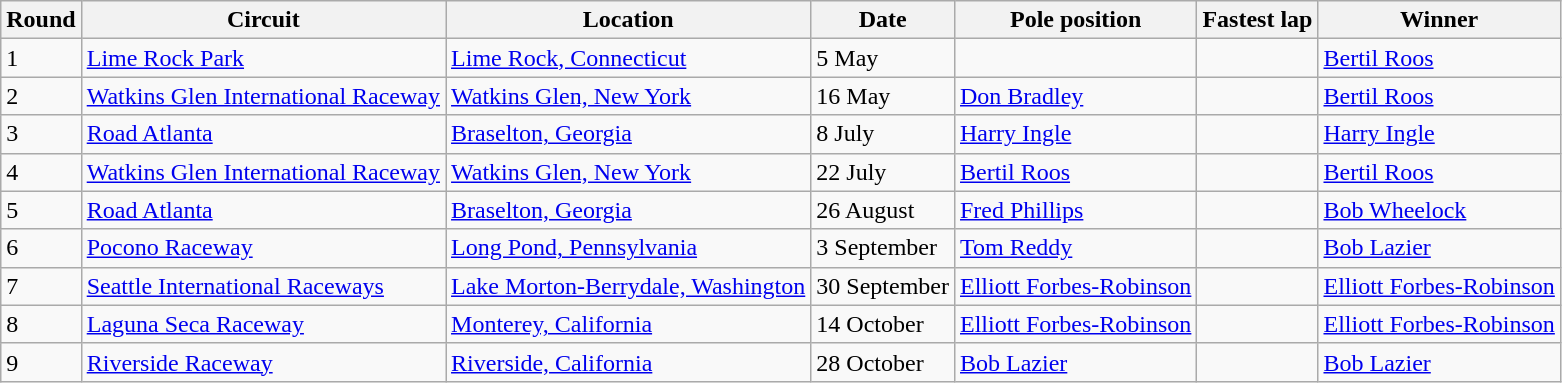<table class="wikitable">
<tr>
<th>Round</th>
<th>Circuit</th>
<th>Location</th>
<th>Date</th>
<th>Pole position</th>
<th>Fastest lap</th>
<th>Winner</th>
</tr>
<tr>
<td>1</td>
<td><a href='#'>Lime Rock Park</a></td>
<td> <a href='#'>Lime Rock, Connecticut</a></td>
<td>5 May</td>
<td></td>
<td></td>
<td> <a href='#'>Bertil Roos</a></td>
</tr>
<tr>
<td>2</td>
<td><a href='#'>Watkins Glen International Raceway</a></td>
<td> <a href='#'>Watkins Glen, New York</a></td>
<td>16 May</td>
<td> <a href='#'>Don Bradley</a></td>
<td></td>
<td> <a href='#'>Bertil Roos</a></td>
</tr>
<tr>
<td>3</td>
<td><a href='#'>Road Atlanta</a></td>
<td> <a href='#'>Braselton, Georgia</a></td>
<td>8 July</td>
<td> <a href='#'>Harry Ingle</a></td>
<td></td>
<td> <a href='#'>Harry Ingle</a></td>
</tr>
<tr>
<td>4</td>
<td><a href='#'>Watkins Glen International Raceway</a></td>
<td> <a href='#'>Watkins Glen, New York</a></td>
<td>22 July</td>
<td> <a href='#'>Bertil Roos</a></td>
<td></td>
<td> <a href='#'>Bertil Roos</a></td>
</tr>
<tr>
<td>5</td>
<td><a href='#'>Road Atlanta</a></td>
<td> <a href='#'>Braselton, Georgia</a></td>
<td>26 August</td>
<td> <a href='#'>Fred Phillips</a></td>
<td></td>
<td> <a href='#'>Bob Wheelock</a></td>
</tr>
<tr>
<td>6</td>
<td><a href='#'>Pocono Raceway</a></td>
<td> <a href='#'>Long Pond, Pennsylvania</a></td>
<td>3 September</td>
<td> <a href='#'>Tom Reddy</a></td>
<td></td>
<td> <a href='#'>Bob Lazier</a></td>
</tr>
<tr>
<td>7</td>
<td><a href='#'>Seattle International Raceways</a></td>
<td> <a href='#'>Lake Morton-Berrydale, Washington</a></td>
<td>30 September</td>
<td> <a href='#'>Elliott Forbes-Robinson</a></td>
<td></td>
<td> <a href='#'>Elliott Forbes-Robinson</a></td>
</tr>
<tr>
<td>8</td>
<td><a href='#'>Laguna Seca Raceway</a></td>
<td> <a href='#'>Monterey, California</a></td>
<td>14 October</td>
<td> <a href='#'>Elliott Forbes-Robinson</a></td>
<td></td>
<td> <a href='#'>Elliott Forbes-Robinson</a></td>
</tr>
<tr>
<td>9</td>
<td><a href='#'>Riverside Raceway</a></td>
<td> <a href='#'>Riverside, California</a></td>
<td>28 October</td>
<td> <a href='#'>Bob Lazier</a></td>
<td></td>
<td> <a href='#'>Bob Lazier</a></td>
</tr>
</table>
